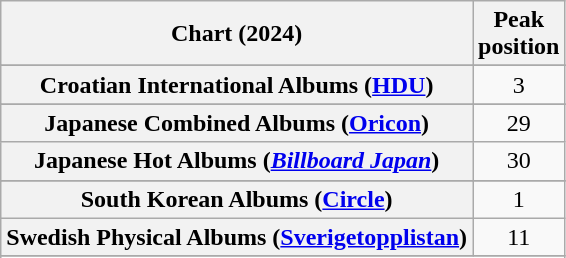<table class="wikitable sortable plainrowheaders" style="text-align:center;">
<tr>
<th scope="col">Chart (2024)</th>
<th scope="col">Peak<br>position</th>
</tr>
<tr>
</tr>
<tr>
</tr>
<tr>
<th scope="row">Croatian International Albums (<a href='#'>HDU</a>)</th>
<td>3</td>
</tr>
<tr>
</tr>
<tr>
</tr>
<tr>
<th scope="row">Japanese Combined Albums (<a href='#'>Oricon</a>)</th>
<td>29</td>
</tr>
<tr>
<th scope="row">Japanese Hot Albums (<em><a href='#'>Billboard Japan</a></em>)</th>
<td>30</td>
</tr>
<tr>
</tr>
<tr>
<th scope="row">South Korean Albums (<a href='#'>Circle</a>)</th>
<td>1</td>
</tr>
<tr>
<th scope="row">Swedish Physical Albums (<a href='#'>Sverigetopplistan</a>)</th>
<td>11</td>
</tr>
<tr>
</tr>
<tr>
</tr>
<tr>
</tr>
</table>
